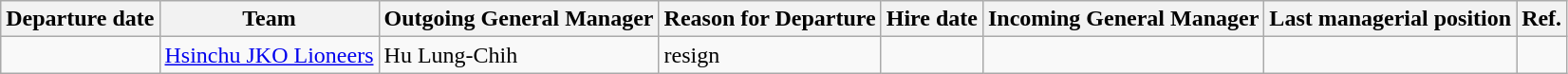<table class="wikitable sortable">
<tr>
<th>Departure date</th>
<th>Team</th>
<th>Outgoing General Manager</th>
<th>Reason for Departure</th>
<th>Hire date</th>
<th>Incoming General Manager</th>
<th class="unsortable">Last managerial position</th>
<th class="unsortable">Ref.</th>
</tr>
<tr>
<td></td>
<td><a href='#'>Hsinchu JKO Lioneers</a></td>
<td>Hu Lung-Chih</td>
<td>resign</td>
<td></td>
<td></td>
<td></td>
<td align="center"></td>
</tr>
</table>
